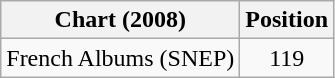<table class="wikitable">
<tr>
<th>Chart (2008)</th>
<th>Position</th>
</tr>
<tr>
<td>French Albums (SNEP)</td>
<td style="text-align:center;">119</td>
</tr>
</table>
